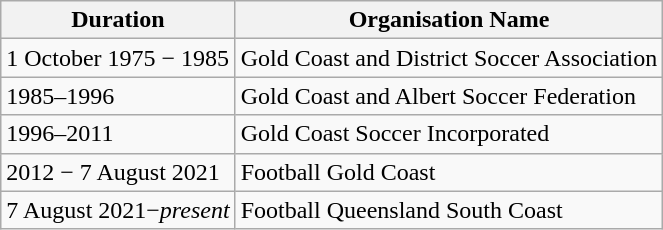<table class="wikitable">
<tr>
<th>Duration</th>
<th>Organisation Name</th>
</tr>
<tr>
<td>1 October 1975 − 1985</td>
<td>Gold Coast and District Soccer Association</td>
</tr>
<tr>
<td>1985–1996</td>
<td>Gold Coast and Albert Soccer Federation</td>
</tr>
<tr>
<td>1996–2011</td>
<td>Gold Coast Soccer Incorporated</td>
</tr>
<tr>
<td>2012 − 7 August 2021</td>
<td>Football Gold Coast</td>
</tr>
<tr>
<td>7 August 2021−<em>present</em></td>
<td>Football Queensland South Coast</td>
</tr>
</table>
